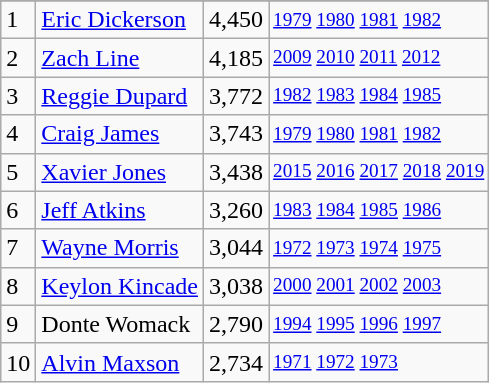<table class="wikitable">
<tr>
</tr>
<tr>
<td>1</td>
<td><a href='#'>Eric Dickerson</a></td>
<td>4,450</td>
<td style="font-size:80%;"><a href='#'>1979</a> <a href='#'>1980</a> <a href='#'>1981</a> <a href='#'>1982</a></td>
</tr>
<tr>
<td>2</td>
<td><a href='#'>Zach Line</a></td>
<td>4,185</td>
<td style="font-size:80%;"><a href='#'>2009</a> <a href='#'>2010</a> <a href='#'>2011</a> <a href='#'>2012</a></td>
</tr>
<tr>
<td>3</td>
<td><a href='#'>Reggie Dupard</a></td>
<td>3,772</td>
<td style="font-size:80%;"><a href='#'>1982</a> <a href='#'>1983</a> <a href='#'>1984</a> <a href='#'>1985</a></td>
</tr>
<tr>
<td>4</td>
<td><a href='#'>Craig James</a></td>
<td>3,743</td>
<td style="font-size:80%;"><a href='#'>1979</a> <a href='#'>1980</a> <a href='#'>1981</a> <a href='#'>1982</a></td>
</tr>
<tr>
<td>5</td>
<td><a href='#'>Xavier Jones</a></td>
<td>3,438</td>
<td style="font-size:80%;"><a href='#'>2015</a> <a href='#'>2016</a> <a href='#'>2017</a> <a href='#'>2018</a> <a href='#'>2019</a></td>
</tr>
<tr>
<td>6</td>
<td><a href='#'>Jeff Atkins</a></td>
<td>3,260</td>
<td style="font-size:80%;"><a href='#'>1983</a> <a href='#'>1984</a> <a href='#'>1985</a> <a href='#'>1986</a></td>
</tr>
<tr>
<td>7</td>
<td><a href='#'>Wayne Morris</a></td>
<td>3,044</td>
<td style="font-size:80%;"><a href='#'>1972</a> <a href='#'>1973</a> <a href='#'>1974</a> <a href='#'>1975</a></td>
</tr>
<tr>
<td>8</td>
<td><a href='#'>Keylon Kincade</a></td>
<td>3,038</td>
<td style="font-size:80%;"><a href='#'>2000</a> <a href='#'>2001</a> <a href='#'>2002</a> <a href='#'>2003</a></td>
</tr>
<tr>
<td>9</td>
<td>Donte Womack</td>
<td>2,790</td>
<td style="font-size:80%;"><a href='#'>1994</a> <a href='#'>1995</a> <a href='#'>1996</a> <a href='#'>1997</a></td>
</tr>
<tr>
<td>10</td>
<td><a href='#'>Alvin Maxson</a></td>
<td>2,734</td>
<td style="font-size:80%;"><a href='#'>1971</a> <a href='#'>1972</a> <a href='#'>1973</a></td>
</tr>
</table>
